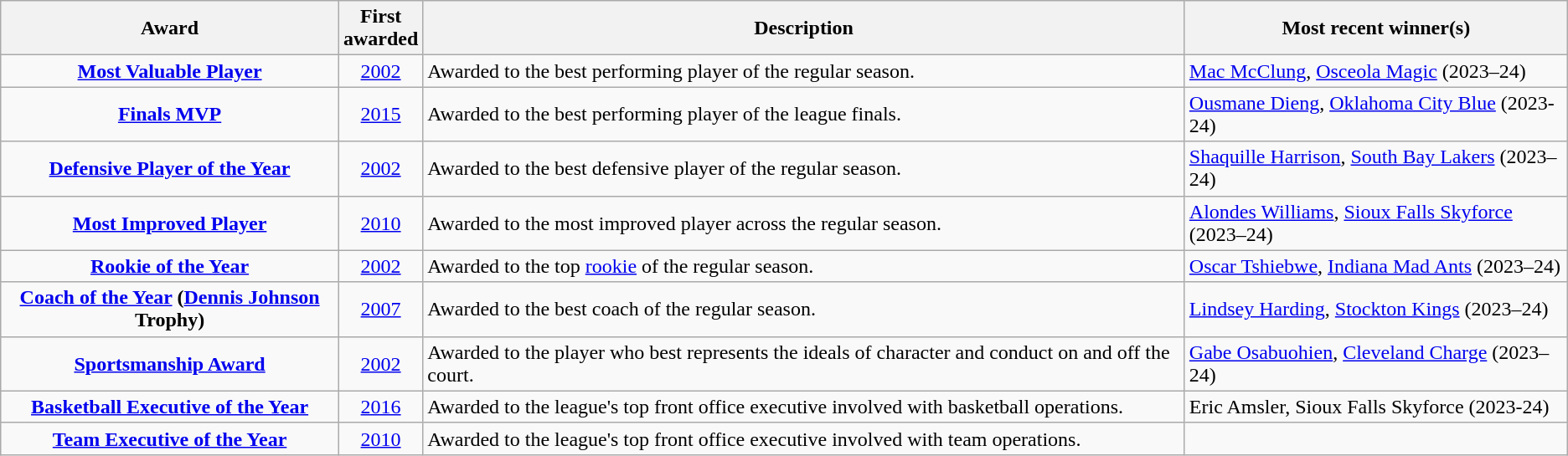<table class="wikitable plainrowheaders sortable" summary="Award (sortable), Created (sortable), Description and Most recent winner(s)">
<tr>
<th scope="col" width="22%">Award</th>
<th scope="col" width="1%">First awarded</th>
<th scope="col" width="50%" class="unsortable">Description</th>
<th scope="col" width="25%" class="unsortable">Most recent winner(s)</th>
</tr>
<tr>
<th scope="row" style="background-color:transparent;"><a href='#'>Most Valuable Player</a></th>
<td align="center"><a href='#'>2002</a></td>
<td>Awarded to the best performing player of the regular season.</td>
<td><a href='#'>Mac McClung</a>, <a href='#'>Osceola Magic</a> (2023–24)</td>
</tr>
<tr>
<th scope="row" style="background-color:transparent;"><a href='#'>Finals MVP</a></th>
<td align="center"><a href='#'>2015</a></td>
<td>Awarded to the best performing player of the league finals.</td>
<td><a href='#'>Ousmane Dieng</a>, <a href='#'>Oklahoma City Blue</a> (2023-24)</td>
</tr>
<tr>
<th scope="row" style="background-color:transparent;"><a href='#'>Defensive Player of the Year</a></th>
<td align="center"><a href='#'>2002</a></td>
<td>Awarded to the best defensive player of the regular season.</td>
<td><a href='#'>Shaquille Harrison</a>, <a href='#'>South Bay Lakers</a> (2023–24)</td>
</tr>
<tr>
<th scope="row" style="background-color:transparent;"><a href='#'>Most Improved Player</a></th>
<td align="center"><a href='#'>2010</a></td>
<td>Awarded to the most improved player across the regular season.</td>
<td><a href='#'>Alondes Williams</a>, <a href='#'>Sioux Falls Skyforce</a> (2023–24)</td>
</tr>
<tr>
<th scope="row" style="background-color:transparent;"><a href='#'>Rookie of the Year</a></th>
<td align="center"><a href='#'>2002</a></td>
<td>Awarded to the top <a href='#'>rookie</a> of the regular season.</td>
<td><a href='#'>Oscar Tshiebwe</a>, <a href='#'>Indiana Mad Ants</a> (2023–24)</td>
</tr>
<tr>
<th scope="row" style="background-color:transparent;"><a href='#'>Coach of the Year</a> (<a href='#'>Dennis Johnson</a> Trophy)</th>
<td align="center"><a href='#'>2007</a></td>
<td>Awarded to the best coach of the regular season.</td>
<td><a href='#'>Lindsey Harding</a>, <a href='#'>Stockton Kings</a> (2023–24)</td>
</tr>
<tr>
<th scope="row" style="background-color:transparent;"><a href='#'>Sportsmanship Award</a></th>
<td align="center"><a href='#'>2002</a></td>
<td>Awarded to the player who best represents the ideals of character and conduct on and off the court.</td>
<td><a href='#'>Gabe Osabuohien</a>, <a href='#'>Cleveland Charge</a> (2023–24)</td>
</tr>
<tr>
<th scope="row" style="background-color:transparent;"><a href='#'>Basketball Executive of the Year</a></th>
<td align="center"><a href='#'>2016</a></td>
<td>Awarded to the league's top front office executive involved with basketball operations.</td>
<td>Eric Amsler, Sioux Falls Skyforce (2023-24)</td>
</tr>
<tr>
<th scope="row" style="background-color:transparent;"><a href='#'>Team Executive of the Year</a></th>
<td align="center"><a href='#'>2010</a></td>
<td>Awarded to the league's top front office executive involved with team operations.</td>
<td></td>
</tr>
</table>
